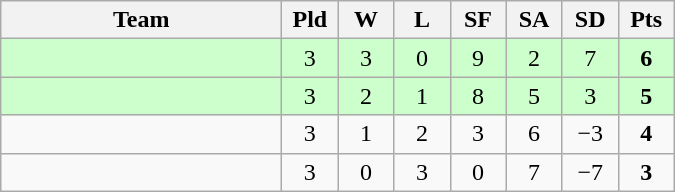<table class="wikitable" style="text-align: center;">
<tr>
<th width=180>Team</th>
<th width=30>Pld</th>
<th width=30>W</th>
<th width=30>L</th>
<th width=30>SF</th>
<th width=30>SA</th>
<th width=30>SD</th>
<th width=30>Pts</th>
</tr>
<tr bgcolor=#CCFFCC>
<td style="text-align:left;"></td>
<td>3</td>
<td>3</td>
<td>0</td>
<td>9</td>
<td>2</td>
<td>7</td>
<td><strong>6</strong></td>
</tr>
<tr bgcolor=#CCFFCC>
<td style="text-align:left;"></td>
<td>3</td>
<td>2</td>
<td>1</td>
<td>8</td>
<td>5</td>
<td>3</td>
<td><strong>5</strong></td>
</tr>
<tr>
<td style="text-align:left;"></td>
<td>3</td>
<td>1</td>
<td>2</td>
<td>3</td>
<td>6</td>
<td>−3</td>
<td><strong>4</strong></td>
</tr>
<tr>
<td style="text-align:left;"></td>
<td>3</td>
<td>0</td>
<td>3</td>
<td>0</td>
<td>7</td>
<td>−7</td>
<td><strong>3</strong></td>
</tr>
</table>
